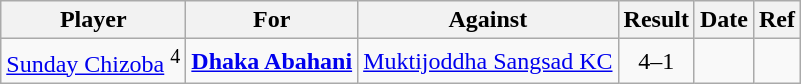<table class="wikitable">
<tr>
<th>Player</th>
<th>For</th>
<th>Against</th>
<th style="text-align:center">Result</th>
<th>Date</th>
<th>Ref</th>
</tr>
<tr>
<td>  <a href='#'>Sunday Chizoba</a> <sup>4</sup></td>
<td><strong><a href='#'>Dhaka Abahani</a></strong></td>
<td><a href='#'>Muktijoddha Sangsad KC</a></td>
<td style="text-align:center;">4–1</td>
<td></td>
<td></td>
</tr>
</table>
